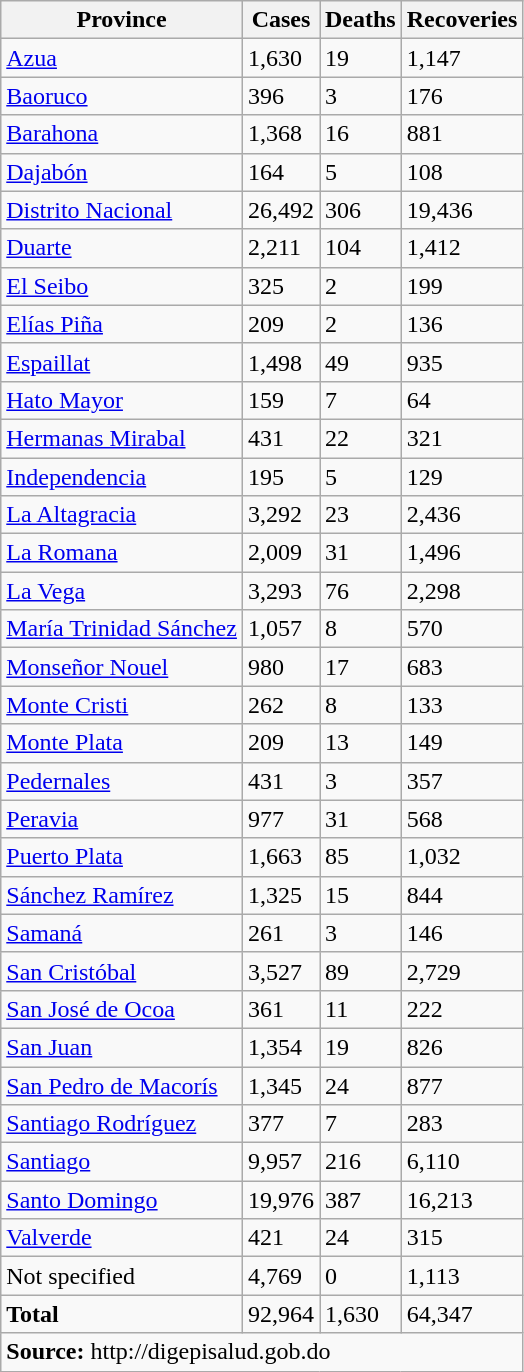<table class="wikitable">
<tr>
<th>Province</th>
<th>Cases</th>
<th>Deaths</th>
<th>Recoveries</th>
</tr>
<tr>
<td><a href='#'>Azua</a></td>
<td>1,630</td>
<td>19</td>
<td>1,147</td>
</tr>
<tr>
<td><a href='#'>Baoruco</a></td>
<td>396</td>
<td>3</td>
<td>176</td>
</tr>
<tr>
<td><a href='#'>Barahona</a></td>
<td>1,368</td>
<td>16</td>
<td>881</td>
</tr>
<tr>
<td><a href='#'>Dajabón</a></td>
<td>164</td>
<td>5</td>
<td>108</td>
</tr>
<tr>
<td><a href='#'>Distrito Nacional</a></td>
<td>26,492</td>
<td>306</td>
<td>19,436</td>
</tr>
<tr>
<td><a href='#'>Duarte</a></td>
<td>2,211</td>
<td>104</td>
<td>1,412</td>
</tr>
<tr>
<td><a href='#'>El Seibo</a></td>
<td>325</td>
<td>2</td>
<td>199</td>
</tr>
<tr>
<td><a href='#'>Elías Piña</a></td>
<td>209</td>
<td>2</td>
<td>136</td>
</tr>
<tr>
<td><a href='#'>Espaillat</a></td>
<td>1,498</td>
<td>49</td>
<td>935</td>
</tr>
<tr>
<td><a href='#'>Hato Mayor</a></td>
<td>159</td>
<td>7</td>
<td>64</td>
</tr>
<tr>
<td><a href='#'>Hermanas Mirabal</a></td>
<td>431</td>
<td>22</td>
<td>321</td>
</tr>
<tr>
<td><a href='#'>Independencia</a></td>
<td>195</td>
<td>5</td>
<td>129</td>
</tr>
<tr>
<td><a href='#'>La Altagracia</a></td>
<td>3,292</td>
<td>23</td>
<td>2,436</td>
</tr>
<tr>
<td><a href='#'>La Romana</a></td>
<td>2,009</td>
<td>31</td>
<td>1,496</td>
</tr>
<tr>
<td><a href='#'>La Vega</a></td>
<td>3,293</td>
<td>76</td>
<td>2,298</td>
</tr>
<tr>
<td><a href='#'>María Trinidad Sánchez</a></td>
<td>1,057</td>
<td>8</td>
<td>570</td>
</tr>
<tr>
<td><a href='#'>Monseñor Nouel</a></td>
<td>980</td>
<td>17</td>
<td>683</td>
</tr>
<tr>
<td><a href='#'>Monte Cristi</a></td>
<td>262</td>
<td>8</td>
<td>133</td>
</tr>
<tr>
<td><a href='#'>Monte Plata</a></td>
<td>209</td>
<td>13</td>
<td>149</td>
</tr>
<tr>
<td><a href='#'>Pedernales</a></td>
<td>431</td>
<td>3</td>
<td>357</td>
</tr>
<tr>
<td><a href='#'>Peravia</a></td>
<td>977</td>
<td>31</td>
<td>568</td>
</tr>
<tr>
<td><a href='#'>Puerto Plata</a></td>
<td>1,663</td>
<td>85</td>
<td>1,032</td>
</tr>
<tr>
<td><a href='#'>Sánchez Ramírez</a></td>
<td>1,325</td>
<td>15</td>
<td>844</td>
</tr>
<tr>
<td><a href='#'>Samaná</a></td>
<td>261</td>
<td>3</td>
<td>146</td>
</tr>
<tr>
<td><a href='#'>San Cristóbal</a></td>
<td>3,527</td>
<td>89</td>
<td>2,729</td>
</tr>
<tr>
<td><a href='#'>San José de Ocoa</a></td>
<td>361</td>
<td>11</td>
<td>222</td>
</tr>
<tr>
<td><a href='#'>San Juan</a></td>
<td>1,354</td>
<td>19</td>
<td>826</td>
</tr>
<tr>
<td><a href='#'>San Pedro de Macorís</a></td>
<td>1,345</td>
<td>24</td>
<td>877</td>
</tr>
<tr>
<td><a href='#'>Santiago Rodríguez</a></td>
<td>377</td>
<td>7</td>
<td>283</td>
</tr>
<tr>
<td><a href='#'>Santiago</a></td>
<td>9,957</td>
<td>216</td>
<td>6,110</td>
</tr>
<tr>
<td><a href='#'>Santo Domingo</a></td>
<td>19,976</td>
<td>387</td>
<td>16,213</td>
</tr>
<tr>
<td><a href='#'>Valverde</a></td>
<td>421</td>
<td>24</td>
<td>315</td>
</tr>
<tr>
<td>Not specified</td>
<td>4,769</td>
<td>0</td>
<td>1,113</td>
</tr>
<tr>
<td><strong>Total</strong></td>
<td>92,964</td>
<td>1,630</td>
<td>64,347</td>
</tr>
<tr>
<td colspan="4"><strong>Source:</strong> http://digepisalud.gob.do </td>
</tr>
</table>
